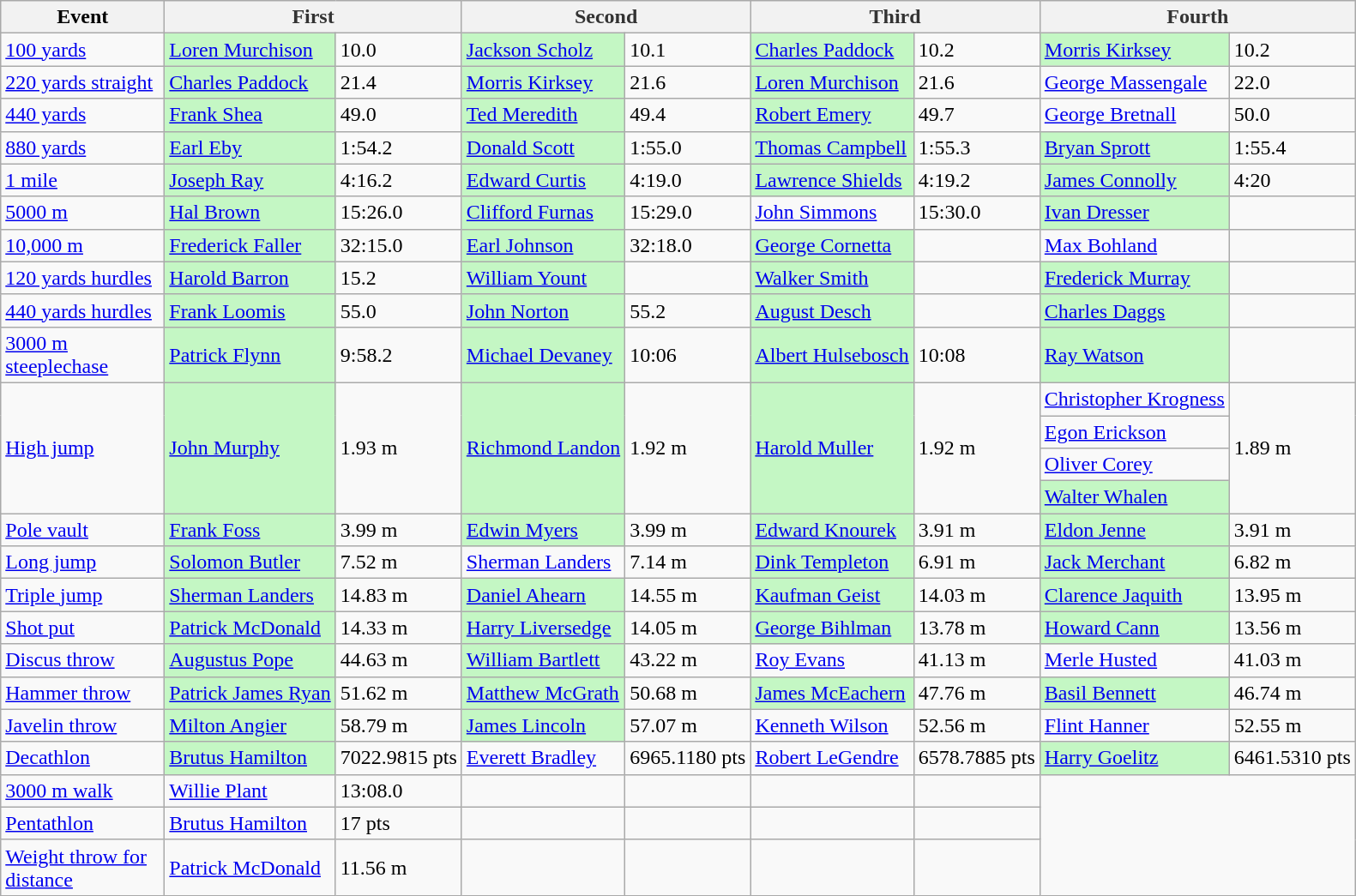<table class="wikitable plainrowheaders" border="1" style="font-size: 100%">
<tr style="text-align: center;">
<th scope="col" colspan=1 style="width: 120px;">Event</th>
<th scope="col" colspan=2 style="width: 200px; color: #333; background: #f2f2f2;">First</th>
<th scope="col" colspan=2 style="width: 200px; color: #333; background: #f2f2f2;">Second</th>
<th scope="col" colspan=2 style="width: 200px; color: #333; background: #f2f2f2;">Third</th>
<th scope="col" colspan=2 style="width: 200px; color: #333; background: #f2f2f2;">Fourth</th>
</tr>
<tr>
<td><a href='#'>100 yards</a></td>
<td bgcolor=C4F7C4><a href='#'>Loren Murchison</a></td>
<td>10.0</td>
<td bgcolor=C4F7C4><a href='#'>Jackson Scholz</a></td>
<td>10.1 </td>
<td bgcolor=C4F7C4><a href='#'>Charles Paddock</a></td>
<td>10.2 </td>
<td bgcolor=C4F7C4><a href='#'>Morris Kirksey</a></td>
<td>10.2 </td>
</tr>
<tr>
<td><a href='#'>220 yards straight</a></td>
<td bgcolor=C4F7C4><a href='#'>Charles Paddock</a></td>
<td>21.4</td>
<td bgcolor=C4F7C4><a href='#'>Morris Kirksey</a></td>
<td>21.6 </td>
<td bgcolor=C4F7C4><a href='#'>Loren Murchison</a></td>
<td>21.6 </td>
<td><a href='#'>George Massengale</a></td>
<td>22.0 </td>
</tr>
<tr>
<td><a href='#'>440 yards</a></td>
<td bgcolor=C4F7C4><a href='#'>Frank Shea</a></td>
<td>49.0</td>
<td bgcolor=C4F7C4><a href='#'>Ted Meredith</a></td>
<td>49.4 </td>
<td bgcolor=C4F7C4><a href='#'>Robert Emery</a></td>
<td>49.7 </td>
<td><a href='#'>George Bretnall</a></td>
<td>50.0 </td>
</tr>
<tr>
<td><a href='#'>880 yards</a></td>
<td bgcolor=C4F7C4><a href='#'>Earl Eby</a></td>
<td>1:54.2</td>
<td bgcolor=C4F7C4><a href='#'>Donald Scott</a></td>
<td>1:55.0 </td>
<td bgcolor=C4F7C4><a href='#'>Thomas Campbell</a></td>
<td>1:55.3 </td>
<td bgcolor=C4F7C4><a href='#'>Bryan Sprott</a></td>
<td>1:55.4 </td>
</tr>
<tr>
<td><a href='#'>1 mile</a></td>
<td bgcolor=C4F7C4><a href='#'>Joseph Ray</a></td>
<td>4:16.2</td>
<td bgcolor=C4F7C4><a href='#'>Edward Curtis</a></td>
<td>4:19.0 </td>
<td bgcolor=C4F7C4><a href='#'>Lawrence Shields</a></td>
<td>4:19.2 </td>
<td bgcolor=C4F7C4><a href='#'>James Connolly</a></td>
<td>4:20 </td>
</tr>
<tr>
<td><a href='#'>5000 m</a></td>
<td bgcolor=C4F7C4><a href='#'>Hal Brown</a></td>
<td>15:26.0</td>
<td bgcolor=C4F7C4><a href='#'>Clifford Furnas</a></td>
<td>15:29.0 </td>
<td><a href='#'>John Simmons</a></td>
<td>15:30.0 </td>
<td bgcolor=C4F7C4><a href='#'>Ivan Dresser</a></td>
<td></td>
</tr>
<tr>
<td><a href='#'>10,000 m</a></td>
<td bgcolor=C4F7C4><a href='#'>Frederick Faller</a></td>
<td>32:15.0</td>
<td bgcolor=C4F7C4><a href='#'>Earl Johnson</a></td>
<td>32:18.0 </td>
<td bgcolor=C4F7C4><a href='#'>George Cornetta</a></td>
<td></td>
<td><a href='#'>Max Bohland</a></td>
<td></td>
</tr>
<tr>
<td><a href='#'>120 yards hurdles</a></td>
<td bgcolor=C4F7C4><a href='#'>Harold Barron</a></td>
<td>15.2</td>
<td bgcolor=C4F7C4><a href='#'>William Yount</a></td>
<td></td>
<td bgcolor=C4F7C4><a href='#'>Walker Smith</a></td>
<td></td>
<td bgcolor=C4F7C4><a href='#'>Frederick Murray</a></td>
<td></td>
</tr>
<tr>
<td><a href='#'>440 yards hurdles</a></td>
<td bgcolor=C4F7C4><a href='#'>Frank Loomis</a></td>
<td>55.0</td>
<td bgcolor=C4F7C4><a href='#'>John Norton</a></td>
<td>55.2 </td>
<td bgcolor=C4F7C4><a href='#'>August Desch</a></td>
<td></td>
<td bgcolor=C4F7C4><a href='#'>Charles Daggs</a></td>
<td></td>
</tr>
<tr>
<td><a href='#'>3000 m steeplechase</a></td>
<td bgcolor=C4F7C4><a href='#'>Patrick Flynn</a></td>
<td>9:58.2</td>
<td bgcolor=C4F7C4><a href='#'>Michael Devaney</a></td>
<td>10:06 </td>
<td bgcolor=C4F7C4><a href='#'>Albert Hulsebosch</a></td>
<td>10:08 </td>
<td bgcolor=C4F7C4><a href='#'>Ray Watson</a></td>
<td></td>
</tr>
<tr>
<td rowspan=4><a href='#'>High jump</a></td>
<td rowspan=4 bgcolor=C4F7C4><a href='#'>John Murphy</a></td>
<td rowspan=4>1.93 m</td>
<td rowspan=4 bgcolor=C4F7C4><a href='#'>Richmond Landon</a></td>
<td rowspan=4>1.92 m</td>
<td rowspan=4 bgcolor=C4F7C4><a href='#'>Harold Muller</a></td>
<td rowspan=4>1.92 m</td>
<td><a href='#'>Christopher Krogness</a></td>
<td rowspan=4>1.89 m</td>
</tr>
<tr>
<td><a href='#'>Egon Erickson</a></td>
</tr>
<tr>
<td><a href='#'>Oliver Corey</a></td>
</tr>
<tr>
<td bgcolor=C4F7C4><a href='#'>Walter Whalen</a></td>
</tr>
<tr>
<td><a href='#'>Pole vault</a></td>
<td bgcolor=C4F7C4><a href='#'>Frank Foss</a></td>
<td>3.99 m</td>
<td bgcolor=C4F7C4><a href='#'>Edwin Myers</a></td>
<td>3.99 m</td>
<td bgcolor=C4F7C4><a href='#'>Edward Knourek</a></td>
<td>3.91 m</td>
<td bgcolor=C4F7C4><a href='#'>Eldon Jenne</a></td>
<td>3.91 m</td>
</tr>
<tr>
<td><a href='#'>Long jump</a></td>
<td bgcolor=C4F7C4><a href='#'>Solomon Butler</a></td>
<td>7.52 m</td>
<td><a href='#'>Sherman Landers</a></td>
<td>7.14 m</td>
<td bgcolor=C4F7C4><a href='#'>Dink Templeton</a></td>
<td>6.91 m</td>
<td bgcolor=C4F7C4><a href='#'>Jack Merchant</a></td>
<td>6.82 m</td>
</tr>
<tr>
<td><a href='#'>Triple jump</a></td>
<td bgcolor=C4F7C4><a href='#'>Sherman Landers</a></td>
<td>14.83 m</td>
<td bgcolor=C4F7C4><a href='#'>Daniel Ahearn</a></td>
<td>14.55 m</td>
<td bgcolor=C4F7C4><a href='#'>Kaufman Geist</a></td>
<td>14.03 m</td>
<td bgcolor=C4F7C4><a href='#'>Clarence Jaquith</a></td>
<td>13.95 m</td>
</tr>
<tr>
<td><a href='#'>Shot put</a></td>
<td bgcolor=C4F7C4><a href='#'>Patrick McDonald</a></td>
<td>14.33 m</td>
<td bgcolor=C4F7C4><a href='#'>Harry Liversedge</a></td>
<td>14.05 m</td>
<td bgcolor=C4F7C4><a href='#'>George Bihlman</a></td>
<td>13.78 m</td>
<td bgcolor=C4F7C4><a href='#'>Howard Cann</a></td>
<td>13.56 m</td>
</tr>
<tr>
<td><a href='#'>Discus throw</a></td>
<td bgcolor=C4F7C4><a href='#'>Augustus Pope</a></td>
<td>44.63 m</td>
<td bgcolor=C4F7C4><a href='#'>William Bartlett</a></td>
<td>43.22 m</td>
<td><a href='#'>Roy Evans</a></td>
<td>41.13 m</td>
<td><a href='#'>Merle Husted</a></td>
<td>41.03 m</td>
</tr>
<tr>
<td><a href='#'>Hammer throw</a></td>
<td bgcolor=C4F7C4><a href='#'>Patrick James Ryan</a></td>
<td>51.62 m</td>
<td bgcolor=C4F7C4><a href='#'>Matthew McGrath</a></td>
<td>50.68 m</td>
<td bgcolor=C4F7C4><a href='#'>James McEachern</a></td>
<td>47.76 m</td>
<td bgcolor=C4F7C4><a href='#'>Basil Bennett</a></td>
<td>46.74 m</td>
</tr>
<tr>
<td><a href='#'>Javelin throw</a></td>
<td bgcolor=C4F7C4><a href='#'>Milton Angier</a></td>
<td>58.79 m</td>
<td bgcolor=C4F7C4><a href='#'>James Lincoln</a></td>
<td>57.07 m</td>
<td><a href='#'>Kenneth Wilson</a></td>
<td>52.56 m</td>
<td><a href='#'>Flint Hanner</a></td>
<td>52.55 m</td>
</tr>
<tr>
<td><a href='#'>Decathlon</a></td>
<td bgcolor=C4F7C4><a href='#'>Brutus Hamilton</a></td>
<td>7022.9815 pts</td>
<td><a href='#'>Everett Bradley</a></td>
<td>6965.1180 pts</td>
<td><a href='#'>Robert LeGendre</a></td>
<td>6578.7885 pts</td>
<td bgcolor=C4F7C4><a href='#'>Harry Goelitz</a></td>
<td>6461.5310 pts</td>
</tr>
<tr>
<td><a href='#'>3000 m walk</a></td>
<td><a href='#'>Willie Plant</a></td>
<td>13:08.0</td>
<td></td>
<td></td>
<td></td>
<td></td>
</tr>
<tr>
<td><a href='#'>Pentathlon</a></td>
<td><a href='#'>Brutus Hamilton</a></td>
<td>17 pts</td>
<td></td>
<td></td>
<td></td>
<td></td>
</tr>
<tr>
<td><a href='#'>Weight throw for distance</a></td>
<td><a href='#'>Patrick McDonald</a></td>
<td>11.56 m</td>
<td></td>
<td></td>
<td></td>
<td></td>
</tr>
</table>
